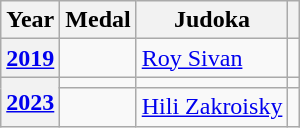<table class="wikitable" style="font-size:100%;">
<tr>
<th>Year</th>
<th>Medal</th>
<th>Judoka</th>
<th></th>
</tr>
<tr>
<th><a href='#'>2019</a></th>
<td align=center></td>
<td><a href='#'>Roy Sivan</a></td>
<td></td>
</tr>
<tr>
<th rowspan=2><a href='#'>2023</a></th>
<td align=center></td>
<td></td>
<td></td>
</tr>
<tr>
<td align=center></td>
<td><a href='#'>Hili Zakroisky</a></td>
<td></td>
</tr>
</table>
